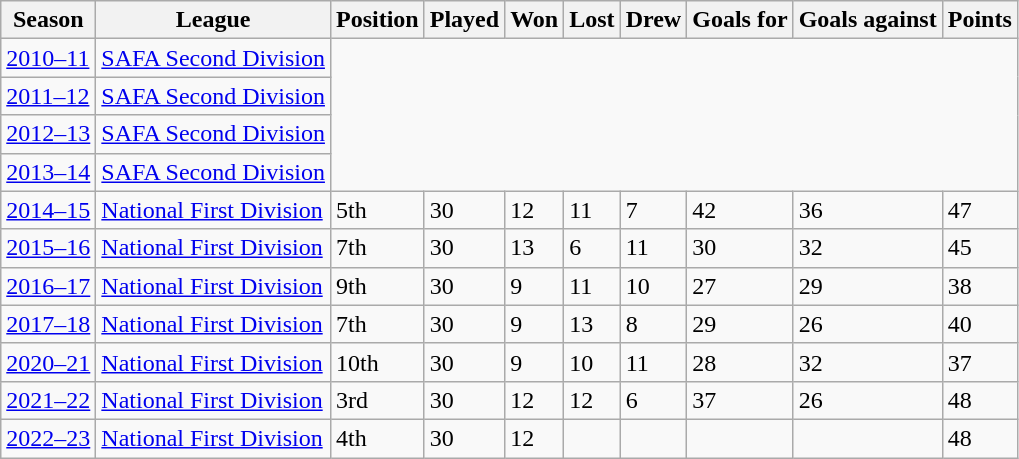<table class="wikitable">
<tr>
<th>Season</th>
<th>League</th>
<th>Position</th>
<th>Played</th>
<th>Won</th>
<th>Lost</th>
<th>Drew</th>
<th>Goals for</th>
<th>Goals against</th>
<th>Points</th>
</tr>
<tr>
<td><a href='#'>2010–11</a></td>
<td><a href='#'>SAFA Second Division</a></td>
</tr>
<tr>
<td><a href='#'>2011–12</a></td>
<td><a href='#'>SAFA Second Division</a></td>
</tr>
<tr>
<td><a href='#'>2012–13</a></td>
<td><a href='#'>SAFA Second Division</a></td>
</tr>
<tr>
<td><a href='#'>2013–14</a></td>
<td><a href='#'>SAFA Second Division</a></td>
</tr>
<tr>
<td><a href='#'>2014–15</a></td>
<td><a href='#'>National First Division</a></td>
<td>5th</td>
<td>30</td>
<td>12</td>
<td>11</td>
<td>7</td>
<td>42</td>
<td>36</td>
<td>47</td>
</tr>
<tr>
<td><a href='#'>2015–16</a></td>
<td><a href='#'>National First Division</a></td>
<td>7th</td>
<td>30</td>
<td>13</td>
<td>6</td>
<td>11</td>
<td>30</td>
<td>32</td>
<td>45</td>
</tr>
<tr>
<td><a href='#'>2016–17</a></td>
<td><a href='#'>National First Division</a></td>
<td>9th</td>
<td>30</td>
<td>9</td>
<td>11</td>
<td>10</td>
<td>27</td>
<td>29</td>
<td>38</td>
</tr>
<tr>
<td><a href='#'>2017–18</a></td>
<td><a href='#'>National First Division</a></td>
<td>7th</td>
<td>30</td>
<td>9</td>
<td>13</td>
<td>8</td>
<td>29</td>
<td>26</td>
<td>40</td>
</tr>
<tr>
<td><a href='#'>2020–21</a></td>
<td><a href='#'>National First Division</a></td>
<td>10th</td>
<td>30</td>
<td>9</td>
<td>10</td>
<td>11</td>
<td>28</td>
<td>32</td>
<td>37</td>
</tr>
<tr>
<td><a href='#'>2021–22</a></td>
<td><a href='#'>National First Division</a></td>
<td>3rd</td>
<td>30</td>
<td>12</td>
<td>12</td>
<td>6</td>
<td>37</td>
<td>26</td>
<td>48</td>
</tr>
<tr>
<td><a href='#'>2022–23</a></td>
<td><a href='#'>National First Division</a></td>
<td>4th</td>
<td>30</td>
<td>12</td>
<td></td>
<td></td>
<td></td>
<td></td>
<td>48</td>
</tr>
</table>
